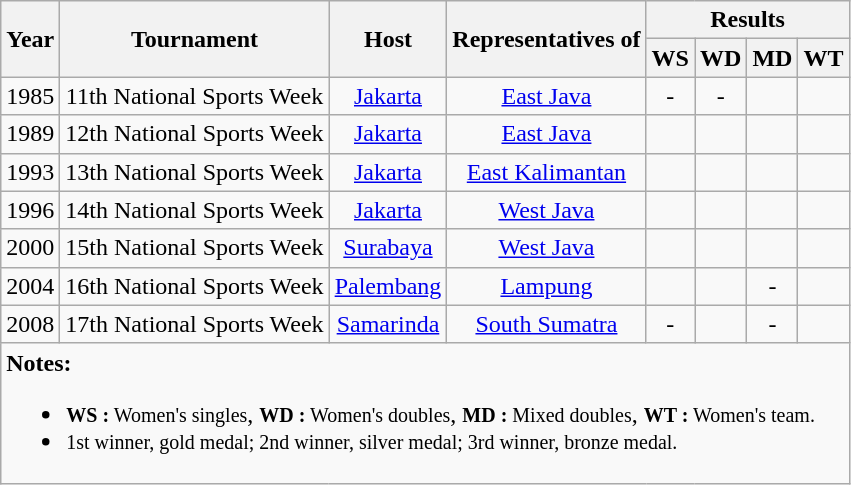<table class="wikitable">
<tr>
<th rowspan="2">Year</th>
<th rowspan="2">Tournament</th>
<th rowspan="2">Host</th>
<th rowspan="2">Representatives of</th>
<th colspan="4">Results</th>
</tr>
<tr>
<th>WS</th>
<th>WD</th>
<th>MD</th>
<th>WT</th>
</tr>
<tr>
<td align="center">1985</td>
<td align="center">11th National Sports Week</td>
<td align="center"><a href='#'>Jakarta</a></td>
<td align="center"><a href='#'>East Java</a></td>
<td align="center">-</td>
<td align="center">-</td>
<td align="center"></td>
<td align="center"></td>
</tr>
<tr>
<td align="center">1989</td>
<td align="center">12th National Sports Week</td>
<td align="center"><a href='#'>Jakarta</a></td>
<td align="center"><a href='#'>East Java</a></td>
<td align="center"></td>
<td align="center"></td>
<td align="center"></td>
<td align="center"></td>
</tr>
<tr>
<td align="center">1993</td>
<td align="center">13th National Sports Week</td>
<td align="center"><a href='#'>Jakarta</a></td>
<td align="center"><a href='#'>East Kalimantan</a></td>
<td align="center"></td>
<td align="center"></td>
<td align="center"></td>
<td align="center"></td>
</tr>
<tr>
<td align="center">1996</td>
<td align="center">14th National Sports Week</td>
<td align="center"><a href='#'>Jakarta</a></td>
<td align="center"><a href='#'>West Java</a></td>
<td align="center"></td>
<td align="center"></td>
<td align="center"></td>
<td align="center"></td>
</tr>
<tr>
<td align="center">2000</td>
<td align="center">15th National Sports Week</td>
<td align="center"><a href='#'>Surabaya</a></td>
<td align="center"><a href='#'>West Java</a></td>
<td align="center"></td>
<td align="center"></td>
<td align="center"></td>
<td align="center"></td>
</tr>
<tr>
<td align="center">2004</td>
<td align="center">16th National Sports Week</td>
<td align="center"><a href='#'>Palembang</a></td>
<td align="center"><a href='#'>Lampung</a></td>
<td align="center"></td>
<td align="center"></td>
<td align="center">-</td>
<td align="center"></td>
</tr>
<tr>
<td align="center">2008</td>
<td align="center">17th National Sports Week</td>
<td align="center"><a href='#'>Samarinda</a></td>
<td align="center"><a href='#'>South Sumatra</a></td>
<td align="center">-</td>
<td align="center"></td>
<td align="center">-</td>
<td align="center"></td>
</tr>
<tr>
<td colspan="8"><strong>Notes:</strong><br><ul><li><small> <strong>WS :</strong> Women's singles</small>, <small><strong>WD :</strong> Women's doubles</small>, <small><strong>MD :</strong> Mixed doubles</small>, <small><strong>WT :</strong> Women's team.</small></li><li><small>  1st winner, gold medal;  2nd winner, silver medal;  3rd winner, bronze medal.</small></li></ul></td>
</tr>
</table>
